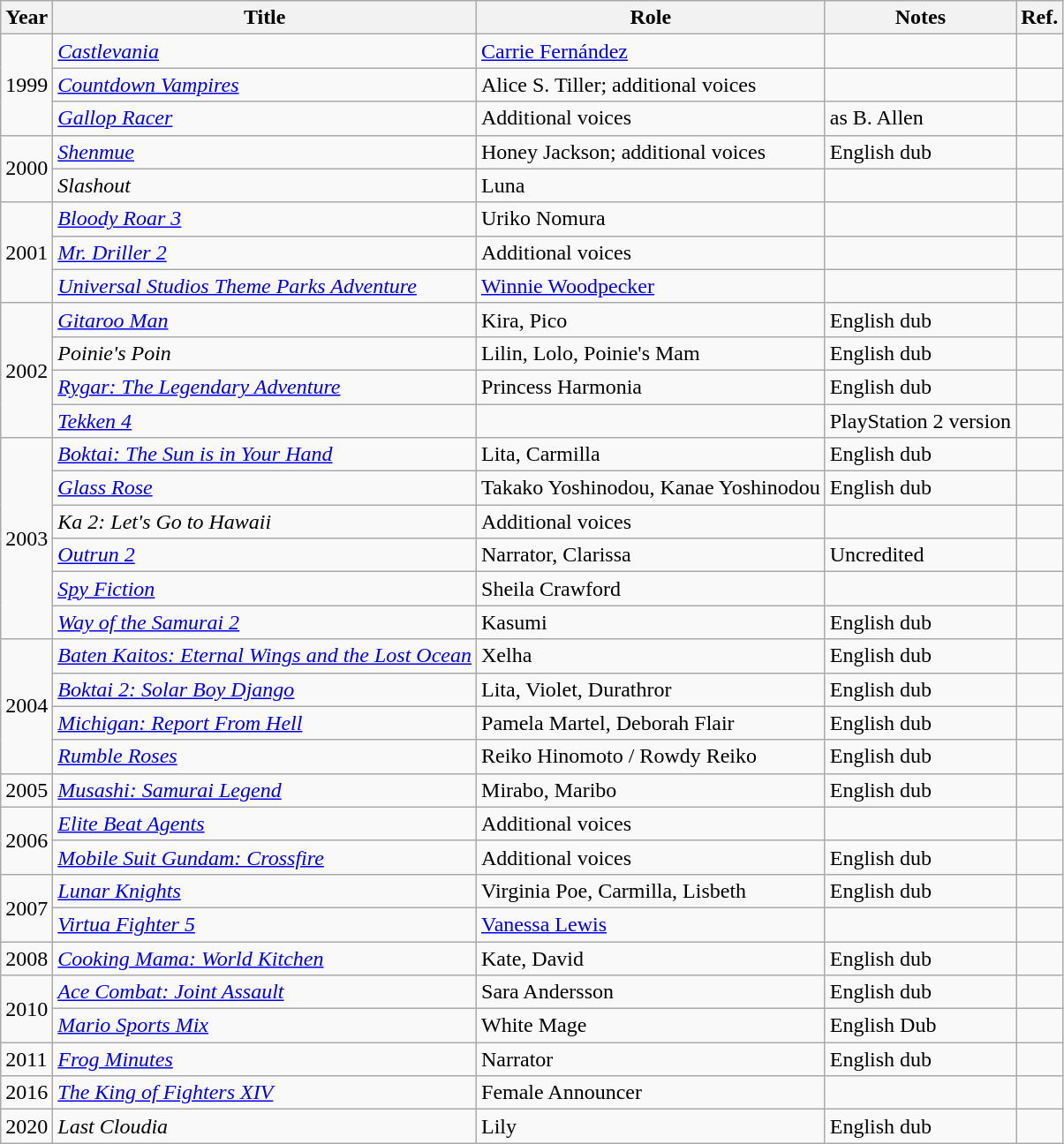<table class="wikitable">
<tr>
<th>Year</th>
<th>Title</th>
<th>Role</th>
<th>Notes</th>
<th>Ref.</th>
</tr>
<tr>
<td rowspan="3">1999</td>
<td><em><a href='#'>Castlevania</a></em></td>
<td><a href='#'>Carrie Fernández</a></td>
<td></td>
<td></td>
</tr>
<tr>
<td><em><a href='#'>Countdown Vampires</a></em></td>
<td>Alice S. Tiller; additional voices</td>
<td></td>
<td></td>
</tr>
<tr>
<td><em><a href='#'>Gallop Racer</a></em></td>
<td>Additional voices</td>
<td>as B. Allen</td>
<td></td>
</tr>
<tr>
<td rowspan="2">2000</td>
<td><em><a href='#'>Shenmue</a></em></td>
<td>Honey Jackson; additional voices</td>
<td>English dub</td>
<td></td>
</tr>
<tr>
<td><em>Slashout</em></td>
<td>Luna</td>
<td></td>
<td></td>
</tr>
<tr>
<td rowspan="3">2001</td>
<td><em><a href='#'>Bloody Roar 3</a></em></td>
<td>Uriko Nomura</td>
<td></td>
<td></td>
</tr>
<tr>
<td><em><a href='#'>Mr. Driller 2</a></em></td>
<td>Additional voices</td>
<td></td>
<td></td>
</tr>
<tr>
<td><em><a href='#'>Universal Studios Theme Parks Adventure</a></em></td>
<td><a href='#'>Winnie Woodpecker</a></td>
<td></td>
<td></td>
</tr>
<tr>
<td rowspan="4">2002</td>
<td><em><a href='#'>Gitaroo Man</a></em></td>
<td>Kira, Pico</td>
<td>English dub</td>
<td></td>
</tr>
<tr>
<td><em>Poinie's Poin</em></td>
<td>Lilin, Lolo, Poinie's Mam</td>
<td>English dub</td>
<td></td>
</tr>
<tr>
<td><em><a href='#'>Rygar: The Legendary Adventure</a></em></td>
<td>Princess Harmonia</td>
<td>English dub</td>
<td></td>
</tr>
<tr>
<td><em><a href='#'>Tekken 4</a></em></td>
<td></td>
<td>PlayStation 2 version</td>
<td></td>
</tr>
<tr>
<td rowspan="6">2003</td>
<td><em><a href='#'>Boktai: The Sun is in Your Hand</a></em></td>
<td>Lita, Carmilla</td>
<td>English dub</td>
<td></td>
</tr>
<tr>
<td><em><a href='#'>Glass Rose</a></em></td>
<td>Takako Yoshinodou, Kanae Yoshinodou</td>
<td>English dub</td>
<td></td>
</tr>
<tr>
<td><em>Ka 2: Let's Go to Hawaii</em></td>
<td>Additional voices</td>
<td></td>
<td></td>
</tr>
<tr>
<td><em><a href='#'>Outrun 2</a></em></td>
<td>Narrator, Clarissa</td>
<td>Uncredited</td>
<td></td>
</tr>
<tr>
<td><em><a href='#'>Spy Fiction</a></em></td>
<td>Sheila Crawford</td>
<td></td>
<td></td>
</tr>
<tr>
<td><em><a href='#'>Way of the Samurai 2</a></em></td>
<td>Kasumi</td>
<td>English dub</td>
<td></td>
</tr>
<tr>
<td rowspan="4">2004</td>
<td><em><a href='#'>Baten Kaitos: Eternal Wings and the Lost Ocean</a></em></td>
<td>Xelha</td>
<td>English dub</td>
<td></td>
</tr>
<tr>
<td><em><a href='#'>Boktai 2: Solar Boy Django</a></em></td>
<td>Lita, Violet, Durathror</td>
<td>English dub</td>
<td></td>
</tr>
<tr>
<td><em><a href='#'>Michigan: Report From Hell</a></em></td>
<td>Pamela Martel, Deborah Flair</td>
<td>English dub</td>
<td></td>
</tr>
<tr>
<td><em><a href='#'>Rumble Roses</a></em></td>
<td>Reiko Hinomoto / Rowdy Reiko</td>
<td>English dub</td>
<td></td>
</tr>
<tr>
<td>2005</td>
<td><em><a href='#'>Musashi: Samurai Legend</a></em></td>
<td>Mirabo, Maribo</td>
<td>English dub</td>
<td></td>
</tr>
<tr>
<td rowspan="2">2006</td>
<td><em><a href='#'>Elite Beat Agents</a></em></td>
<td>Additional voices</td>
<td></td>
<td></td>
</tr>
<tr>
<td><em><a href='#'>Mobile Suit Gundam: Crossfire</a></em></td>
<td>Additional voices</td>
<td>English dub</td>
<td></td>
</tr>
<tr>
<td rowspan="2">2007</td>
<td><em><a href='#'>Lunar Knights</a></em></td>
<td>Virginia Poe, Carmilla, Lisbeth</td>
<td>English dub</td>
<td></td>
</tr>
<tr>
<td><em><a href='#'>Virtua Fighter 5</a></em></td>
<td><a href='#'>Vanessa Lewis</a></td>
<td></td>
<td></td>
</tr>
<tr>
<td>2008</td>
<td><em><a href='#'>Cooking Mama: World Kitchen</a></em></td>
<td>Kate, David</td>
<td>English dub</td>
<td></td>
</tr>
<tr>
<td rowspan="2">2010</td>
<td><em><a href='#'>Ace Combat: Joint Assault</a></em></td>
<td>Sara Andersson</td>
<td>English dub</td>
<td></td>
</tr>
<tr>
<td><em><a href='#'>Mario Sports Mix</a></em></td>
<td>White Mage</td>
<td>English Dub</td>
<td></td>
</tr>
<tr>
<td>2011</td>
<td><em><a href='#'>Frog Minutes</a></em></td>
<td>Narrator</td>
<td>English dub</td>
<td></td>
</tr>
<tr>
<td>2016</td>
<td><em><a href='#'>The King of Fighters XIV</a></em></td>
<td>Female Announcer</td>
<td></td>
<td></td>
</tr>
<tr>
<td>2020</td>
<td><em>Last Cloudia</em></td>
<td>Lily</td>
<td>English dub</td>
<td></td>
</tr>
</table>
